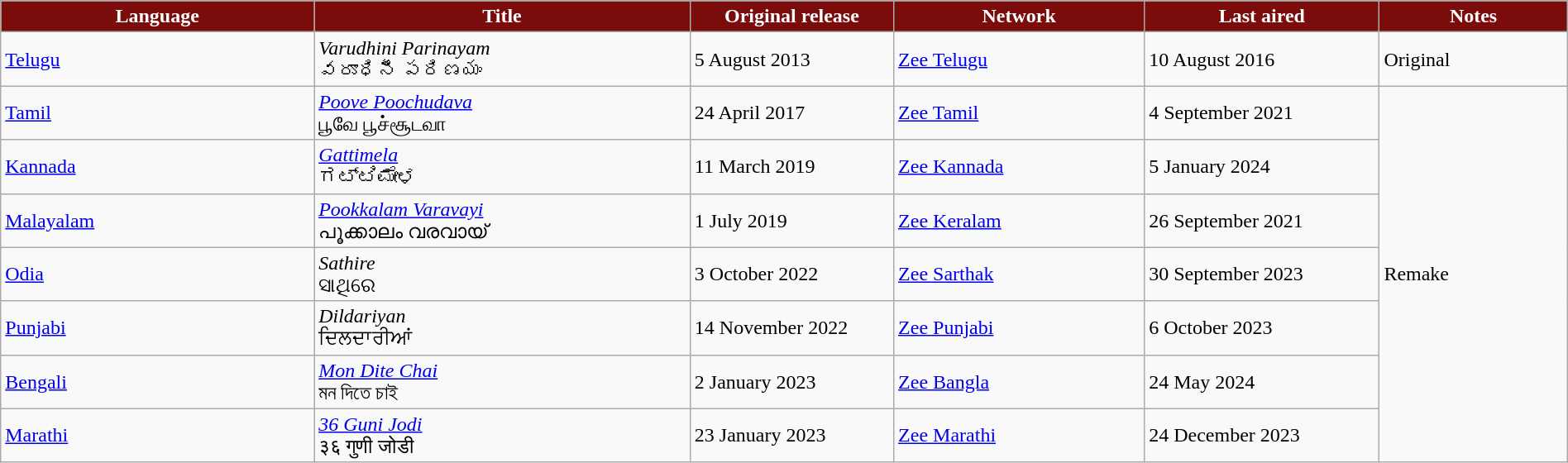<table class="wikitable" style="width: 100%; margin-right: 0;">
<tr style="color:white">
<th style="background:#7b0c0c; width:20%;">Language</th>
<th style="background:#7b0c0c; width:24%;">Title</th>
<th style="background:#7b0c0c; width:13%;">Original release</th>
<th style="background:#7b0c0c; width:16%;">Network</th>
<th style="background:#7b0c0c; width:15%;">Last aired</th>
<th style="background:#7b0c0c; width:18%;">Notes</th>
</tr>
<tr>
<td><a href='#'>Telugu</a></td>
<td><em>Varudhini Parinayam</em> <br> వరూధినీ పరిణయం</td>
<td>5 August 2013</td>
<td><a href='#'>Zee Telugu</a></td>
<td>10 August 2016</td>
<td>Original</td>
</tr>
<tr>
<td><a href='#'>Tamil</a></td>
<td><em><a href='#'>Poove Poochudava</a></em> <br> பூவே பூச்சூடவா</td>
<td>24 April 2017</td>
<td><a href='#'>Zee Tamil</a></td>
<td>4 September 2021</td>
<td rowspan="7">Remake</td>
</tr>
<tr>
<td><a href='#'>Kannada</a></td>
<td><em><a href='#'>Gattimela</a></em> <br> ಗಟ್ಟಿಮೇಳ</td>
<td>11 March 2019</td>
<td><a href='#'>Zee Kannada</a></td>
<td>5 January 2024</td>
</tr>
<tr>
<td><a href='#'>Malayalam</a></td>
<td><em><a href='#'>Pookkalam Varavayi</a></em> <br> പൂക്കാലം വരവായ്</td>
<td>1 July 2019</td>
<td><a href='#'>Zee Keralam</a></td>
<td>26 September 2021</td>
</tr>
<tr>
<td><a href='#'>Odia</a></td>
<td><em>Sathire</em> <br> ସାଥିରେ</td>
<td>3 October 2022</td>
<td><a href='#'>Zee Sarthak</a></td>
<td>30 September 2023</td>
</tr>
<tr>
<td><a href='#'>Punjabi</a></td>
<td><em>Dildariyan</em> <br> ਦਿਲਦਾਰੀਆਂ</td>
<td>14 November 2022</td>
<td><a href='#'>Zee Punjabi</a></td>
<td>6 October 2023</td>
</tr>
<tr>
<td><a href='#'>Bengali</a></td>
<td><em><a href='#'>Mon Dite Chai</a></em> <br> মন দিতে চাই</td>
<td>2 January 2023</td>
<td><a href='#'>Zee Bangla</a></td>
<td>24 May 2024</td>
</tr>
<tr>
<td><a href='#'>Marathi</a></td>
<td><em><a href='#'>36 Guni Jodi</a></em> <br> ३६ गुणी जोडी</td>
<td>23 January 2023</td>
<td><a href='#'>Zee Marathi</a></td>
<td>24 December 2023</td>
</tr>
</table>
